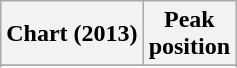<table class="wikitable">
<tr>
<th>Chart (2013)</th>
<th>Peak<br>position</th>
</tr>
<tr>
</tr>
<tr>
</tr>
<tr>
</tr>
<tr>
</tr>
<tr>
</tr>
<tr>
</tr>
<tr>
</tr>
<tr>
</tr>
<tr>
</tr>
<tr>
</tr>
<tr>
</tr>
<tr>
</tr>
<tr>
</tr>
<tr>
</tr>
<tr>
</tr>
<tr>
</tr>
<tr>
</tr>
</table>
